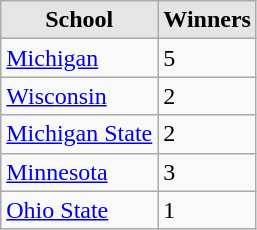<table class="wikitable">
<tr>
<th style="background:#e5e5e5;">School</th>
<th style="background:#e5e5e5;">Winners</th>
</tr>
<tr>
<td><a href='#'>Michigan</a></td>
<td>5</td>
</tr>
<tr>
<td><a href='#'>Wisconsin</a></td>
<td>2</td>
</tr>
<tr>
<td><a href='#'>Michigan State</a></td>
<td>2</td>
</tr>
<tr>
<td><a href='#'>Minnesota</a></td>
<td>3</td>
</tr>
<tr>
<td><a href='#'>Ohio State</a></td>
<td>1</td>
</tr>
</table>
